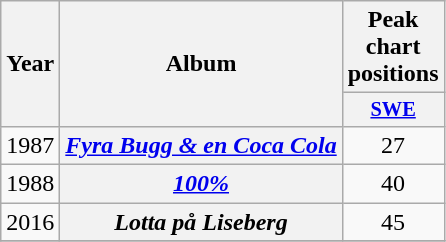<table class="wikitable plainrowheaders" style="text-align:center;" border="1">
<tr>
<th scope="col" rowspan="2">Year</th>
<th scope="col" rowspan="2">Album</th>
<th scope="col" colspan="1">Peak chart positions</th>
</tr>
<tr>
<th scope="col" style="width:3em;font-size:85%;"><a href='#'>SWE</a><br></th>
</tr>
<tr>
<td>1987</td>
<th scope="row"><em><a href='#'>Fyra Bugg & en Coca Cola</a></em></th>
<td>27</td>
</tr>
<tr>
<td>1988</td>
<th scope="row"><em><a href='#'>100%</a> </em></th>
<td>40</td>
</tr>
<tr>
<td>2016</td>
<th scope="row"><em>Lotta på Liseberg</em></th>
<td>45<br></td>
</tr>
<tr>
</tr>
</table>
